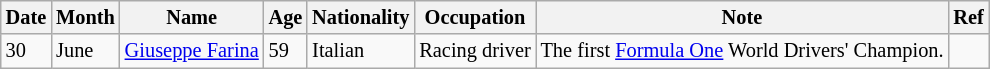<table class="wikitable" style="font-size:85%;">
<tr>
<th>Date</th>
<th>Month</th>
<th>Name</th>
<th>Age</th>
<th>Nationality</th>
<th>Occupation</th>
<th>Note</th>
<th>Ref</th>
</tr>
<tr>
<td>30</td>
<td>June</td>
<td><a href='#'>Giuseppe Farina</a></td>
<td>59</td>
<td>Italian</td>
<td>Racing driver</td>
<td>The first <a href='#'>Formula One</a> World Drivers' Champion.</td>
<td></td>
</tr>
</table>
